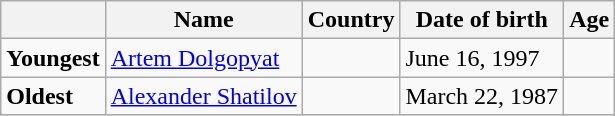<table class="wikitable">
<tr>
<th></th>
<th><strong>Name</strong></th>
<th><strong>Country</strong></th>
<th><strong>Date of birth</strong></th>
<th><strong>Age</strong></th>
</tr>
<tr>
<td><strong>Youngest</strong></td>
<td><a href='#'>Artem Dolgopyat</a></td>
<td></td>
<td>June 16, 1997</td>
<td></td>
</tr>
<tr>
<td><strong>Oldest</strong></td>
<td><a href='#'>Alexander Shatilov</a></td>
<td></td>
<td>March 22, 1987</td>
<td></td>
</tr>
</table>
